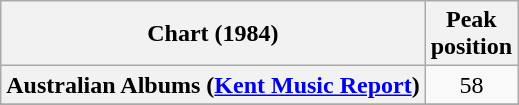<table class="wikitable sortable plainrowheaders" style="text-align:center">
<tr>
<th scope="col">Chart (1984)</th>
<th scope="col">Peak<br>position</th>
</tr>
<tr>
<th scope="row">Australian Albums (<a href='#'>Kent Music Report</a>)</th>
<td>58</td>
</tr>
<tr>
</tr>
<tr>
</tr>
<tr>
</tr>
<tr>
</tr>
<tr>
</tr>
<tr>
</tr>
</table>
